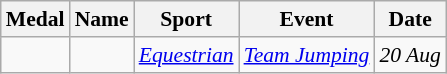<table class="wikitable sortable" style="font-size:90%">
<tr>
<th>Medal</th>
<th>Name</th>
<th>Sport</th>
<th>Event</th>
<th>Date</th>
</tr>
<tr>
<td><em></em></td>
<td><em></em></td>
<td><em><a href='#'>Equestrian</a></em></td>
<td><em><a href='#'>Team Jumping</a></em></td>
<td><em>20 Aug</em></td>
</tr>
</table>
